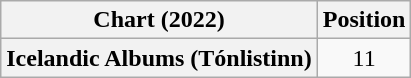<table class="wikitable plainrowheaders" style="text-align:center">
<tr>
<th scope="col">Chart (2022)</th>
<th scope="col">Position</th>
</tr>
<tr>
<th scope="row">Icelandic Albums (Tónlistinn)</th>
<td>11</td>
</tr>
</table>
